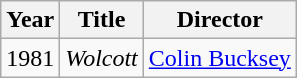<table class="wikitable">
<tr>
<th>Year</th>
<th>Title</th>
<th>Director</th>
</tr>
<tr>
<td>1981</td>
<td><em>Wolcott</em></td>
<td><a href='#'>Colin Bucksey</a></td>
</tr>
</table>
